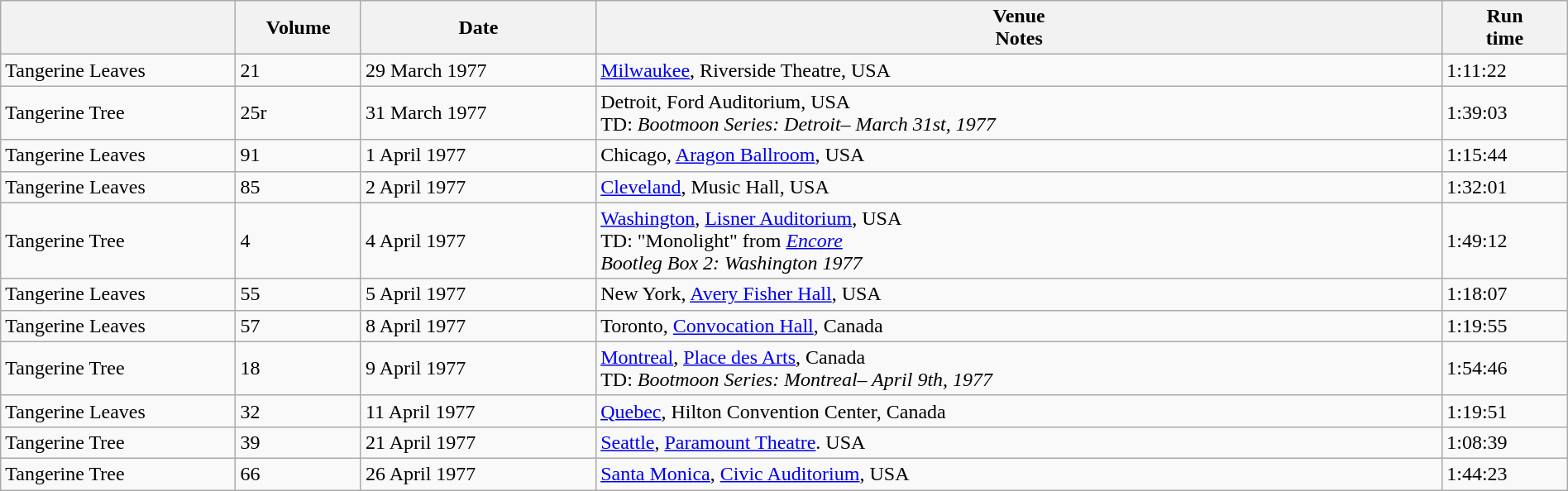<table class="wikitable" style="width: 100%;">
<tr>
<th style="width: 15%;"></th>
<th style="width: 8%;">Volume</th>
<th style="width: 15%;">Date</th>
<th>Venue<br>Notes</th>
<th style="width: 8%;">Run<br>time</th>
</tr>
<tr>
<td>Tangerine Leaves</td>
<td>21</td>
<td>29 March 1977</td>
<td><a href='#'>Milwaukee</a>, Riverside Theatre, USA</td>
<td>1:11:22</td>
</tr>
<tr>
<td>Tangerine Tree</td>
<td>25r</td>
<td>31 March 1977</td>
<td>Detroit, Ford Auditorium, USA<br>TD: <em>Bootmoon Series: Detroit– March 31st, 1977</em></td>
<td>1:39:03</td>
</tr>
<tr>
<td>Tangerine Leaves</td>
<td>91</td>
<td>1 April 1977</td>
<td>Chicago, <a href='#'>Aragon Ballroom</a>, USA</td>
<td>1:15:44</td>
</tr>
<tr>
<td>Tangerine Leaves</td>
<td>85</td>
<td>2 April 1977</td>
<td><a href='#'>Cleveland</a>, Music Hall, USA</td>
<td>1:32:01</td>
</tr>
<tr>
<td>Tangerine Tree</td>
<td>4</td>
<td>4 April 1977</td>
<td><a href='#'>Washington</a>, <a href='#'>Lisner Auditorium</a>, USA<br>TD: "Monolight" from <em><a href='#'>Encore</a></em><br><em>Bootleg Box 2: Washington 1977</em></td>
<td>1:49:12</td>
</tr>
<tr>
<td>Tangerine Leaves</td>
<td>55</td>
<td>5 April 1977</td>
<td>New York, <a href='#'>Avery Fisher Hall</a>, USA</td>
<td>1:18:07</td>
</tr>
<tr>
<td>Tangerine Leaves</td>
<td>57</td>
<td>8 April 1977</td>
<td>Toronto, <a href='#'>Convocation Hall</a>, Canada</td>
<td>1:19:55</td>
</tr>
<tr>
<td>Tangerine Tree</td>
<td>18</td>
<td>9 April 1977</td>
<td><a href='#'>Montreal</a>, <a href='#'>Place des Arts</a>, Canada<br>TD: <em>Bootmoon Series: Montreal– April 9th, 1977</em></td>
<td>1:54:46</td>
</tr>
<tr>
<td>Tangerine Leaves</td>
<td>32</td>
<td>11 April 1977</td>
<td><a href='#'>Quebec</a>, Hilton Convention Center, Canada</td>
<td>1:19:51</td>
</tr>
<tr>
<td>Tangerine Tree</td>
<td>39</td>
<td>21 April 1977</td>
<td><a href='#'>Seattle</a>, <a href='#'>Paramount Theatre</a>. USA</td>
<td>1:08:39</td>
</tr>
<tr>
<td>Tangerine Tree</td>
<td>66</td>
<td>26 April 1977</td>
<td><a href='#'>Santa Monica</a>, <a href='#'>Civic Auditorium</a>, USA</td>
<td>1:44:23</td>
</tr>
</table>
